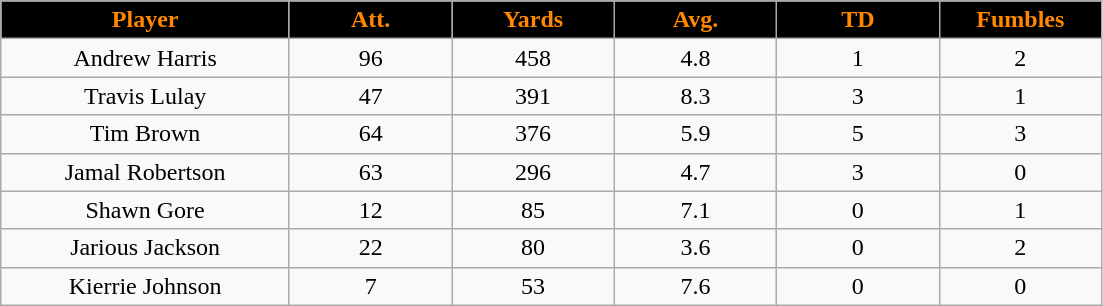<table class="wikitable sortable">
<tr>
<th style="background:black; color:#ff8800; width:16%;">Player</th>
<th style="background:black; color:#ff8800; width:9%;">Att.</th>
<th style="background:black; color:#ff8800; width:9%;">Yards</th>
<th style="background:black; color:#ff8800; width:9%;">Avg.</th>
<th style="background:black; color:#ff8800; width:9%;">TD</th>
<th style="background:black; color:#ff8800; width:9%;">Fumbles</th>
</tr>
<tr style="text-align:center;">
<td>Andrew Harris</td>
<td>96</td>
<td>458</td>
<td>4.8</td>
<td>1</td>
<td>2</td>
</tr>
<tr style="text-align:center;">
<td>Travis Lulay</td>
<td>47</td>
<td>391</td>
<td>8.3</td>
<td>3</td>
<td>1</td>
</tr>
<tr style="text-align:center;">
<td>Tim Brown</td>
<td>64</td>
<td>376</td>
<td>5.9</td>
<td>5</td>
<td>3</td>
</tr>
<tr style="text-align:center;">
<td>Jamal Robertson</td>
<td>63</td>
<td>296</td>
<td>4.7</td>
<td>3</td>
<td>0</td>
</tr>
<tr style="text-align:center;">
<td>Shawn Gore</td>
<td>12</td>
<td>85</td>
<td>7.1</td>
<td>0</td>
<td>1</td>
</tr>
<tr style="text-align:center;">
<td>Jarious Jackson</td>
<td>22</td>
<td>80</td>
<td>3.6</td>
<td>0</td>
<td>2</td>
</tr>
<tr style="text-align:center;">
<td>Kierrie Johnson</td>
<td>7</td>
<td>53</td>
<td>7.6</td>
<td>0</td>
<td>0</td>
</tr>
</table>
